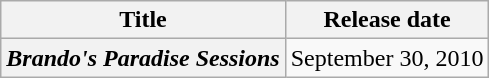<table class="wikitable plainrowheaders">
<tr>
<th scope="col">Title</th>
<th scope="col">Release date</th>
</tr>
<tr>
<th scope="row"><em>Brando's Paradise Sessions</em></th>
<td>September 30, 2010</td>
</tr>
</table>
